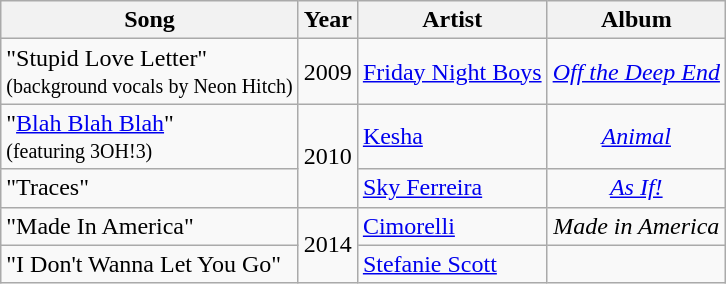<table class="wikitable">
<tr>
<th>Song</th>
<th>Year</th>
<th>Artist</th>
<th>Album</th>
</tr>
<tr>
<td>"Stupid Love Letter"<br><small>(background vocals by Neon Hitch)</small></td>
<td>2009</td>
<td><a href='#'>Friday Night Boys</a></td>
<td align=center><em><a href='#'>Off the Deep End</a></em></td>
</tr>
<tr>
<td>"<a href='#'>Blah Blah Blah</a>"<br><small>(featuring 3OH!3)</small></td>
<td rowspan=2>2010</td>
<td><a href='#'>Kesha</a></td>
<td align=center><em><a href='#'>Animal</a></em></td>
</tr>
<tr>
<td>"Traces"</td>
<td><a href='#'>Sky Ferreira</a></td>
<td align=center><em><a href='#'>As If!</a></em></td>
</tr>
<tr>
<td>"Made In America"</td>
<td rowspan=2>2014</td>
<td><a href='#'>Cimorelli</a></td>
<td align=center><em>Made in America</em></td>
</tr>
<tr>
<td>"I Don't Wanna Let You Go"</td>
<td><a href='#'>Stefanie Scott</a></td>
<td></td>
</tr>
</table>
